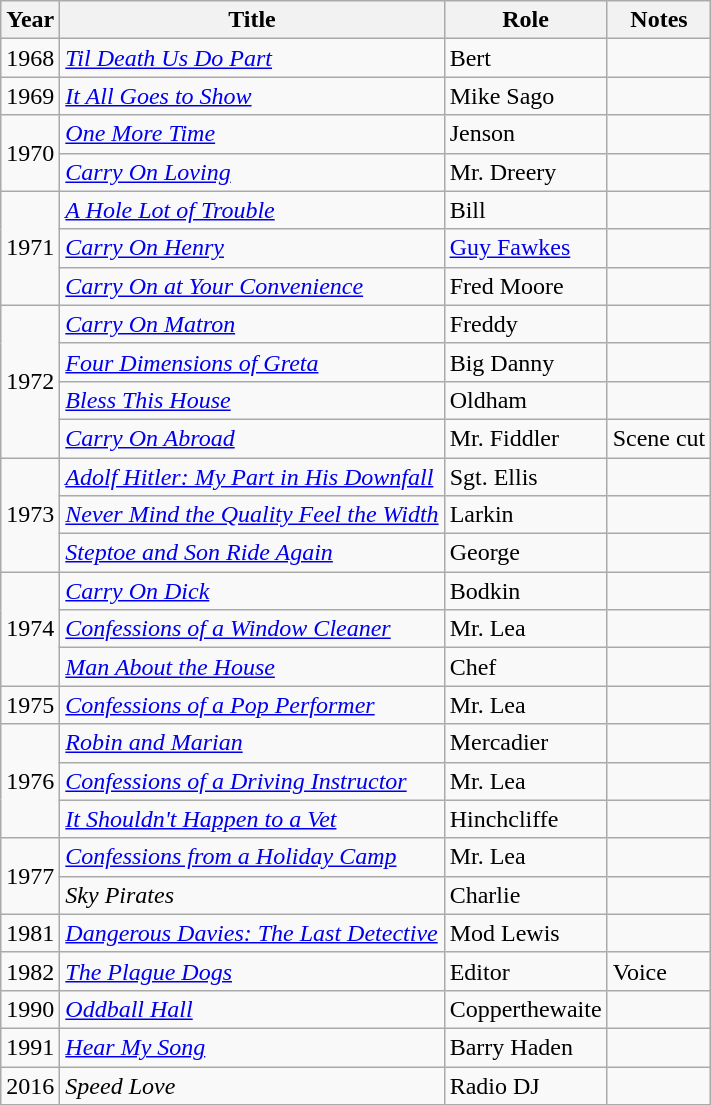<table class="wikitable plainrwheaders">
<tr>
<th>Year</th>
<th>Title</th>
<th>Role</th>
<th>Notes</th>
</tr>
<tr>
<td>1968</td>
<td><em><a href='#'>Til Death Us Do Part</a></em></td>
<td>Bert</td>
<td></td>
</tr>
<tr>
<td>1969</td>
<td><em><a href='#'>It All Goes to Show</a></em></td>
<td>Mike Sago</td>
<td></td>
</tr>
<tr>
<td rowspan=2>1970</td>
<td><em><a href='#'>One More Time</a></em></td>
<td>Jenson</td>
<td></td>
</tr>
<tr>
<td><em><a href='#'>Carry On Loving</a></em></td>
<td>Mr. Dreery</td>
<td></td>
</tr>
<tr>
<td rowspan=3>1971</td>
<td><em><a href='#'>A Hole Lot of Trouble</a></em></td>
<td>Bill</td>
<td></td>
</tr>
<tr>
<td><em><a href='#'>Carry On Henry</a></em></td>
<td><a href='#'>Guy Fawkes</a></td>
<td></td>
</tr>
<tr>
<td><em><a href='#'>Carry On at Your Convenience</a></em></td>
<td>Fred Moore</td>
<td></td>
</tr>
<tr>
<td rowspan=4>1972</td>
<td><em><a href='#'>Carry On Matron</a></em></td>
<td>Freddy</td>
<td></td>
</tr>
<tr>
<td><em><a href='#'>Four Dimensions of Greta</a></em></td>
<td>Big Danny</td>
<td></td>
</tr>
<tr>
<td><em><a href='#'>Bless This House</a></em></td>
<td>Oldham</td>
</tr>
<tr>
<td><em><a href='#'>Carry On Abroad</a></em></td>
<td>Mr. Fiddler</td>
<td>Scene cut</td>
</tr>
<tr>
<td rowspan=3>1973</td>
<td><em><a href='#'>Adolf Hitler: My Part in His Downfall</a></em></td>
<td>Sgt. Ellis</td>
<td></td>
</tr>
<tr>
<td><em><a href='#'>Never Mind the Quality Feel the Width</a></em></td>
<td>Larkin</td>
<td></td>
</tr>
<tr>
<td><em><a href='#'>Steptoe and Son Ride Again</a></em></td>
<td>George</td>
<td></td>
</tr>
<tr>
<td rowspan=3>1974</td>
<td><em><a href='#'>Carry On Dick</a></em></td>
<td>Bodkin</td>
<td></td>
</tr>
<tr>
<td><em><a href='#'>Confessions of a Window Cleaner</a></em></td>
<td>Mr. Lea</td>
<td></td>
</tr>
<tr>
<td><em><a href='#'>Man About the House</a></em></td>
<td>Chef</td>
<td></td>
</tr>
<tr>
<td>1975</td>
<td><em><a href='#'>Confessions of a Pop Performer</a></em></td>
<td>Mr. Lea</td>
<td></td>
</tr>
<tr>
<td rowspan=3>1976</td>
<td><em><a href='#'>Robin and Marian</a></em></td>
<td>Mercadier</td>
<td></td>
</tr>
<tr>
<td><em><a href='#'>Confessions of a Driving Instructor</a></em></td>
<td>Mr. Lea</td>
<td></td>
</tr>
<tr>
<td><em><a href='#'>It Shouldn't Happen to a Vet</a></em></td>
<td>Hinchcliffe</td>
<td></td>
</tr>
<tr>
<td rowspan=2>1977</td>
<td><em><a href='#'>Confessions from a Holiday Camp</a></em></td>
<td>Mr. Lea</td>
<td></td>
</tr>
<tr>
<td><em>Sky Pirates</em></td>
<td>Charlie</td>
<td></td>
</tr>
<tr>
<td>1981</td>
<td><em><a href='#'>Dangerous Davies: The Last Detective</a></em></td>
<td>Mod Lewis</td>
<td></td>
</tr>
<tr>
<td>1982</td>
<td><em><a href='#'>The Plague Dogs</a></em></td>
<td>Editor</td>
<td>Voice</td>
</tr>
<tr>
<td>1990</td>
<td><em><a href='#'>Oddball Hall</a></em></td>
<td>Copperthewaite</td>
<td></td>
</tr>
<tr>
<td>1991</td>
<td><em><a href='#'>Hear My Song</a></em></td>
<td>Barry Haden</td>
<td></td>
</tr>
<tr>
<td>2016</td>
<td><em>Speed Love</em></td>
<td>Radio DJ</td>
<td></td>
</tr>
</table>
